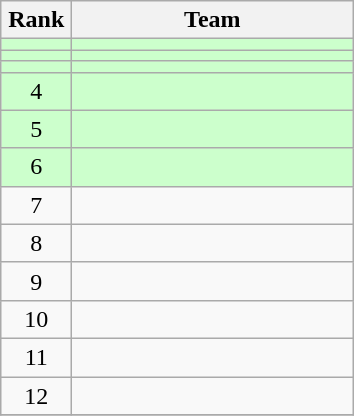<table class="wikitable" style="text-align: center;">
<tr>
<th width=40>Rank</th>
<th width=180>Team</th>
</tr>
<tr bgcolor=#ccffcc>
<td></td>
<td align=left></td>
</tr>
<tr bgcolor=#ccffcc>
<td></td>
<td align=left></td>
</tr>
<tr bgcolor=#ccffcc>
<td></td>
<td align=left></td>
</tr>
<tr bgcolor=#ccffcc>
<td>4</td>
<td align=left></td>
</tr>
<tr bgcolor=#ccffcc>
<td>5</td>
<td align=left></td>
</tr>
<tr bgcolor=#ccffcc>
<td>6</td>
<td align=left></td>
</tr>
<tr>
<td>7</td>
<td align=left></td>
</tr>
<tr>
<td>8</td>
<td align=left></td>
</tr>
<tr>
<td>9</td>
<td align=left></td>
</tr>
<tr>
<td>10</td>
<td align=left></td>
</tr>
<tr>
<td>11</td>
<td align=left></td>
</tr>
<tr>
<td>12</td>
<td align=left></td>
</tr>
<tr>
</tr>
</table>
